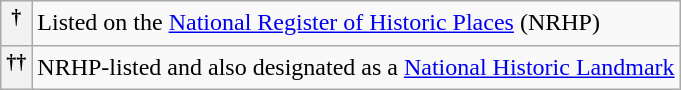<table class="wikitable">
<tr>
<th><sup>†</sup></th>
<td>Listed on the <a href='#'>National Register of Historic Places</a> (NRHP)</td>
</tr>
<tr>
<th><sup>††</sup></th>
<td>NRHP-listed and also designated as a <a href='#'>National Historic Landmark</a></td>
</tr>
</table>
